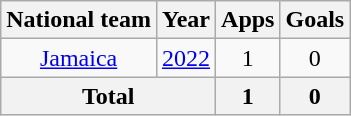<table class="wikitable" style="text-align:center">
<tr>
<th>National team</th>
<th>Year</th>
<th>Apps</th>
<th>Goals</th>
</tr>
<tr>
<td><a href='#'>Jamaica</a></td>
<td><a href='#'>2022</a></td>
<td>1</td>
<td>0</td>
</tr>
<tr>
<th colspan=2>Total</th>
<th>1</th>
<th>0</th>
</tr>
</table>
